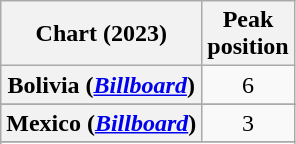<table class="wikitable sortable plainrowheaders" style="text-align:center">
<tr>
<th scope="col">Chart (2023)</th>
<th scope="col">Peak<br>position</th>
</tr>
<tr>
<th scope="row">Bolivia (<em><a href='#'>Billboard</a></em>)</th>
<td>6</td>
</tr>
<tr>
</tr>
<tr>
<th scope="row">Mexico (<em><a href='#'>Billboard</a></em>)</th>
<td>3</td>
</tr>
<tr>
</tr>
<tr>
</tr>
<tr>
</tr>
<tr>
</tr>
</table>
